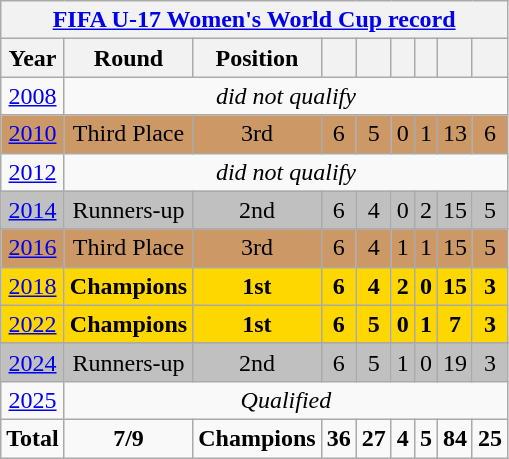<table class="wikitable" style="text-align: center;">
<tr>
<th colspan=9><a href='#'>FIFA U-17 Women's World Cup record</a></th>
</tr>
<tr>
<th>Year</th>
<th>Round</th>
<th>Position</th>
<th></th>
<th></th>
<th></th>
<th></th>
<th></th>
<th></th>
</tr>
<tr>
<td> <a href='#'>2008</a></td>
<td colspan=8><em>did not qualify</em></td>
</tr>
<tr style="background:#c96;">
<td> <a href='#'>2010</a></td>
<td>Third Place</td>
<td>3rd</td>
<td>6</td>
<td>5</td>
<td>0</td>
<td>1</td>
<td>13</td>
<td>6</td>
</tr>
<tr>
<td> <a href='#'>2012</a></td>
<td colspan=8><em>did not qualify</em></td>
</tr>
<tr style="background:silver;">
<td> <a href='#'>2014</a></td>
<td>Runners-up</td>
<td>2nd</td>
<td>6</td>
<td>4</td>
<td>0</td>
<td>2</td>
<td>15</td>
<td>5</td>
</tr>
<tr>
</tr>
<tr style="background:#c96;">
<td> <a href='#'>2016</a></td>
<td>Third Place</td>
<td>3rd</td>
<td>6</td>
<td>4</td>
<td>1</td>
<td>1</td>
<td>15</td>
<td>5</td>
</tr>
<tr style="background:gold;">
<td> <a href='#'>2018</a></td>
<td><strong>Champions</strong></td>
<td><strong>1st</strong></td>
<td><strong>6</strong></td>
<td><strong>4</strong></td>
<td><strong>2</strong></td>
<td><strong>0</strong></td>
<td><strong>15</strong></td>
<td><strong>3</strong></td>
</tr>
<tr style="background:gold;">
<td> <a href='#'>2022</a></td>
<td><strong>Champions</strong></td>
<td><strong>1st</strong></td>
<td><strong>6</strong></td>
<td><strong>5</strong></td>
<td><strong>0</strong></td>
<td><strong>1</strong></td>
<td><strong>7</strong></td>
<td><strong>3</strong></td>
</tr>
<tr>
</tr>
<tr style="background:silver;">
<td> <a href='#'>2024</a></td>
<td>Runners-up</td>
<td>2nd</td>
<td>6</td>
<td>5</td>
<td>1</td>
<td>0</td>
<td>19</td>
<td>3</td>
</tr>
<tr>
<td> <a href='#'>2025</a></td>
<td colspan=8 rowspan=1><em>Qualified</em></td>
</tr>
<tr>
<td><strong>Total</strong></td>
<td><strong>7/9</strong></td>
<td><strong>Champions</strong></td>
<td><strong>36</strong></td>
<td><strong>27</strong></td>
<td><strong>4</strong></td>
<td><strong>5</strong></td>
<td><strong>84</strong></td>
<td><strong>25</strong></td>
</tr>
</table>
